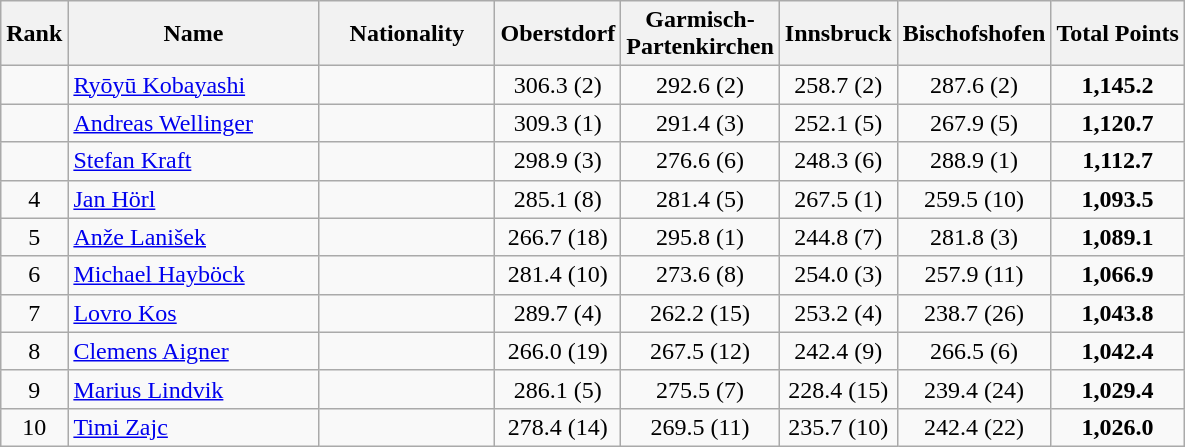<table class="wikitable sortable" style="text-align: center;">
<tr>
<th align=Center>Rank</th>
<th width=160>Name</th>
<th width=110>Nationality</th>
<th>Oberstdorf</th>
<th>Garmisch-<br>Partenkirchen</th>
<th>Innsbruck</th>
<th>Bischofshofen</th>
<th>Total Points</th>
</tr>
<tr>
<td></td>
<td align=left><a href='#'>Ryōyū Kobayashi</a></td>
<td align=left></td>
<td>306.3 (2)</td>
<td>292.6 (2)</td>
<td>258.7 (2)</td>
<td>287.6 (2)</td>
<td><strong>1,145.2</strong></td>
</tr>
<tr>
<td></td>
<td align=left><a href='#'>Andreas Wellinger</a></td>
<td align=left></td>
<td>309.3 (1)</td>
<td>291.4 (3)</td>
<td>252.1 (5)</td>
<td>267.9 (5)</td>
<td><strong>1,120.7</strong></td>
</tr>
<tr>
<td></td>
<td align=left><a href='#'>Stefan Kraft</a></td>
<td align=left></td>
<td>298.9 (3)</td>
<td>276.6 (6)</td>
<td>248.3 (6)</td>
<td>288.9 (1)</td>
<td><strong>1,112.7</strong></td>
</tr>
<tr>
<td>4</td>
<td align=left><a href='#'>Jan Hörl</a></td>
<td align=left></td>
<td>285.1 (8)</td>
<td>281.4 (5)</td>
<td>267.5 (1)</td>
<td>259.5 (10)</td>
<td><strong>1,093.5</strong></td>
</tr>
<tr>
<td>5</td>
<td align=left><a href='#'>Anže Lanišek</a></td>
<td align=left></td>
<td>266.7 (18)</td>
<td>295.8 (1)</td>
<td>244.8 (7)</td>
<td>281.8 (3)</td>
<td><strong>1,089.1</strong></td>
</tr>
<tr>
<td>6</td>
<td align=left><a href='#'>Michael Hayböck</a></td>
<td align=left></td>
<td>281.4 (10)</td>
<td>273.6 (8)</td>
<td>254.0 (3)</td>
<td>257.9 (11)</td>
<td><strong>1,066.9</strong></td>
</tr>
<tr>
<td>7</td>
<td align=left><a href='#'>Lovro Kos</a></td>
<td align=left></td>
<td>289.7 (4)</td>
<td>262.2 (15)</td>
<td>253.2 (4)</td>
<td>238.7 (26)</td>
<td><strong>1,043.8</strong></td>
</tr>
<tr>
<td>8</td>
<td align=left><a href='#'>Clemens Aigner</a></td>
<td align=left></td>
<td>266.0 (19)</td>
<td>267.5 (12)</td>
<td>242.4 (9)</td>
<td>266.5 (6)</td>
<td><strong>1,042.4</strong></td>
</tr>
<tr>
<td>9</td>
<td align=left><a href='#'>Marius Lindvik</a></td>
<td align=left></td>
<td>286.1 (5)</td>
<td>275.5 (7)</td>
<td>228.4 (15)</td>
<td>239.4 (24)</td>
<td><strong>1,029.4</strong></td>
</tr>
<tr>
<td>10</td>
<td align=left><a href='#'>Timi Zajc</a></td>
<td align=left></td>
<td>278.4 (14)</td>
<td>269.5 (11)</td>
<td>235.7 (10)</td>
<td>242.4 (22)</td>
<td><strong>1,026.0</strong></td>
</tr>
</table>
